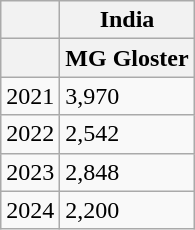<table class="wikitable">
<tr>
<th></th>
<th>India</th>
</tr>
<tr>
<th></th>
<th>MG Gloster</th>
</tr>
<tr>
<td>2021</td>
<td>3,970</td>
</tr>
<tr>
<td>2022</td>
<td>2,542</td>
</tr>
<tr>
<td>2023</td>
<td>2,848</td>
</tr>
<tr>
<td>2024</td>
<td>2,200</td>
</tr>
</table>
